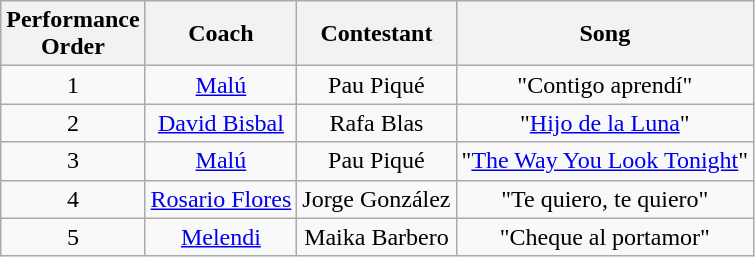<table class="wikitable" style="text-align: center; width: auto;">
<tr class="hintergrundfarbe5">
<th>Performance <br>Order</th>
<th>Coach</th>
<th>Contestant</th>
<th>Song</th>
</tr>
<tr>
<td>1</td>
<td><a href='#'>Malú</a></td>
<td>Pau Piqué</td>
<td>"Contigo aprendí"</td>
</tr>
<tr>
<td>2</td>
<td><a href='#'>David Bisbal</a></td>
<td>Rafa Blas</td>
<td>"<a href='#'>Hijo de la Luna</a>"</td>
</tr>
<tr>
<td>3</td>
<td><a href='#'>Malú</a></td>
<td>Pau Piqué</td>
<td>"<a href='#'>The Way You Look Tonight</a>"</td>
</tr>
<tr>
<td>4</td>
<td><a href='#'>Rosario Flores</a></td>
<td>Jorge González</td>
<td>"Te quiero, te quiero"</td>
</tr>
<tr>
<td>5</td>
<td><a href='#'>Melendi</a></td>
<td>Maika Barbero</td>
<td>"Cheque al portamor"</td>
</tr>
</table>
